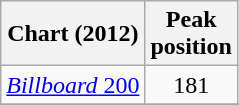<table class="wikitable">
<tr>
<th>Chart (2012)</th>
<th>Peak<br>position</th>
</tr>
<tr>
<td><a href='#'><em>Billboard</em> 200</a></td>
<td align="center">181</td>
</tr>
<tr>
</tr>
</table>
